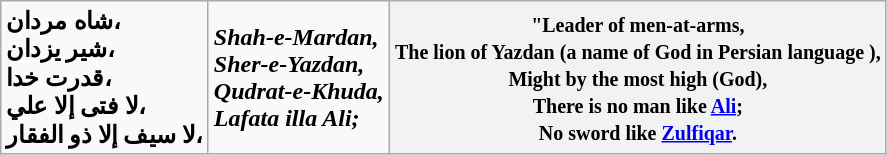<table class="wikitable mw-collapsible">
<tr>
<td><strong>شاه مردان،</strong><br><strong>شیر یزدان،</strong><br><strong>قدرت خدا،</strong><br><strong>لا فتى إلا علي،</strong><br><strong>لا سيف إلا ذو الفقار،</strong></td>
<td><strong><em>Shah-e-Mardan,</em></strong><br><strong><em> Sher-e-Yazdan,</em></strong><br><strong><em> Qudrat-e-Khuda,</em></strong><br><strong><em> Lafata illa Ali;</em></strong><br><strong><em></em></strong></td>
<th><small>"Leader of men-at-arms,<br> The lion of Yazdan (a name of God in Persian language ), <br> Might by the most high (God),<br> There is no man like <a href='#'>Ali</a>;<br> No sword like <a href='#'>Zulfiqar</a>.</small></th>
</tr>
</table>
